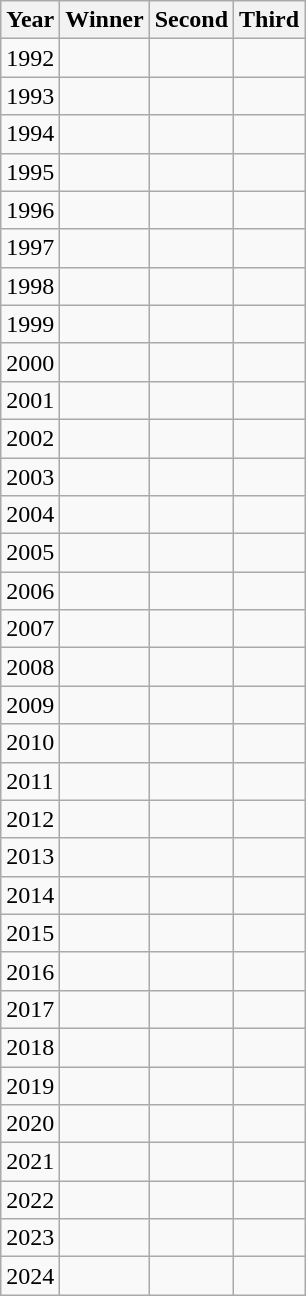<table class="wikitable">
<tr>
<th>Year</th>
<th>Winner</th>
<th>Second</th>
<th>Third</th>
</tr>
<tr>
<td>1992</td>
<td></td>
<td></td>
<td></td>
</tr>
<tr>
<td>1993</td>
<td></td>
<td></td>
<td></td>
</tr>
<tr>
<td>1994</td>
<td></td>
<td></td>
<td></td>
</tr>
<tr>
<td>1995</td>
<td></td>
<td></td>
<td></td>
</tr>
<tr>
<td>1996</td>
<td></td>
<td></td>
<td></td>
</tr>
<tr>
<td>1997</td>
<td></td>
<td></td>
<td></td>
</tr>
<tr>
<td>1998</td>
<td></td>
<td></td>
<td></td>
</tr>
<tr>
<td>1999</td>
<td><s></s></td>
<td></td>
<td></td>
</tr>
<tr>
<td>2000</td>
<td><s></s></td>
<td></td>
<td></td>
</tr>
<tr>
<td>2001</td>
<td><s></s></td>
<td></td>
<td></td>
</tr>
<tr>
<td>2002</td>
<td></td>
<td><s></s></td>
<td></td>
</tr>
<tr>
<td>2003</td>
<td><s></s></td>
<td></td>
<td></td>
</tr>
<tr>
<td>2004</td>
<td><s></s></td>
<td></td>
<td></td>
</tr>
<tr>
<td>2005</td>
<td></td>
<td><s></s></td>
<td></td>
</tr>
<tr>
<td>2006</td>
<td></td>
<td></td>
<td></td>
</tr>
<tr>
<td>2007</td>
<td></td>
<td></td>
<td></td>
</tr>
<tr>
<td>2008</td>
<td></td>
<td></td>
<td></td>
</tr>
<tr>
<td>2009</td>
<td></td>
<td></td>
<td></td>
</tr>
<tr>
<td>2010</td>
<td></td>
<td></td>
<td></td>
</tr>
<tr>
<td>2011</td>
<td></td>
<td></td>
<td></td>
</tr>
<tr>
<td>2012</td>
<td></td>
<td></td>
<td></td>
</tr>
<tr>
<td>2013</td>
<td></td>
<td></td>
<td></td>
</tr>
<tr>
<td>2014</td>
<td></td>
<td></td>
<td></td>
</tr>
<tr>
<td>2015</td>
<td></td>
<td></td>
<td></td>
</tr>
<tr>
<td>2016</td>
<td></td>
<td></td>
<td></td>
</tr>
<tr>
<td>2017</td>
<td></td>
<td></td>
<td></td>
</tr>
<tr>
<td>2018</td>
<td></td>
<td></td>
<td></td>
</tr>
<tr>
<td>2019</td>
<td></td>
<td></td>
<td></td>
</tr>
<tr>
<td>2020</td>
<td></td>
<td></td>
<td></td>
</tr>
<tr>
<td>2021</td>
<td></td>
<td></td>
<td></td>
</tr>
<tr>
<td>2022</td>
<td></td>
<td></td>
<td></td>
</tr>
<tr>
<td>2023</td>
<td></td>
<td></td>
<td></td>
</tr>
<tr>
<td>2024</td>
<td></td>
<td></td>
<td></td>
</tr>
</table>
